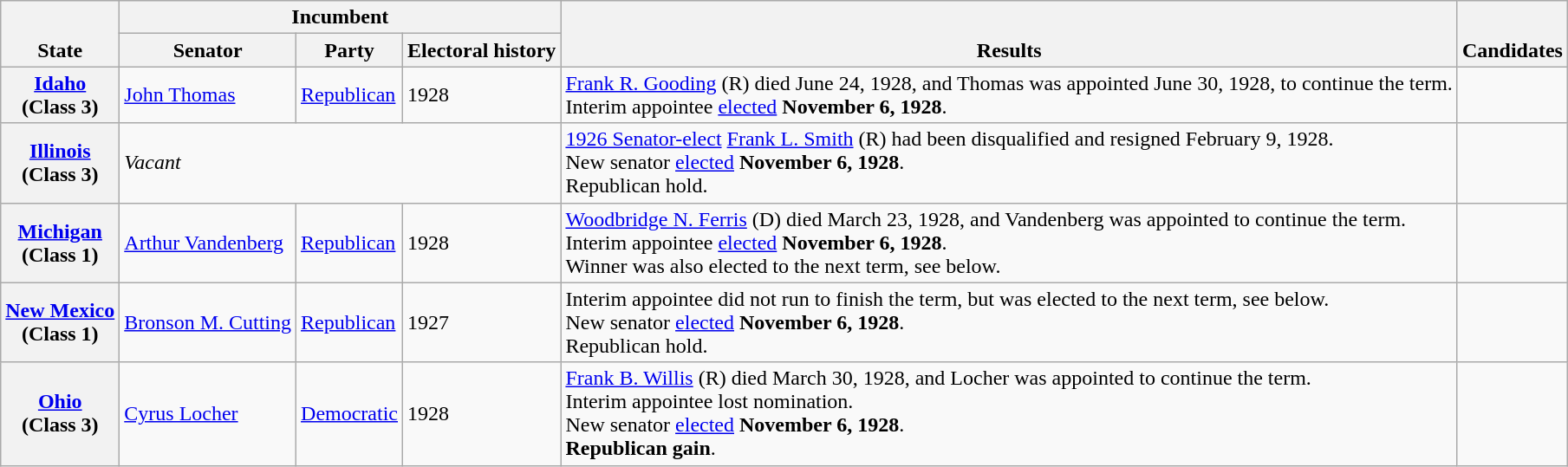<table class=wikitable>
<tr valign=bottom>
<th rowspan=2>State</th>
<th colspan=3>Incumbent</th>
<th rowspan=2>Results</th>
<th rowspan=2>Candidates</th>
</tr>
<tr>
<th>Senator</th>
<th>Party</th>
<th>Electoral history</th>
</tr>
<tr>
<th><a href='#'>Idaho</a><br>(Class 3)</th>
<td><a href='#'>John Thomas</a></td>
<td><a href='#'>Republican</a></td>
<td>1928 </td>
<td><a href='#'>Frank R. Gooding</a> (R) died June 24, 1928, and Thomas was appointed June 30, 1928, to continue the term.<br>Interim appointee <a href='#'>elected</a> <strong>November 6, 1928</strong>.</td>
<td nowrap></td>
</tr>
<tr>
<th><a href='#'>Illinois</a><br>(Class 3)</th>
<td colspan=3><em>Vacant</em></td>
<td><a href='#'>1926 Senator-elect</a> <a href='#'>Frank L. Smith</a> (R) had been disqualified and resigned February 9, 1928.<br>New senator <a href='#'>elected</a> <strong>November 6, 1928</strong>.<br>Republican hold.</td>
<td nowrap></td>
</tr>
<tr>
<th><a href='#'>Michigan</a><br>(Class 1)</th>
<td><a href='#'>Arthur Vandenberg</a></td>
<td><a href='#'>Republican</a></td>
<td>1928 </td>
<td><a href='#'>Woodbridge N. Ferris</a> (D) died March 23, 1928, and Vandenberg was appointed to continue the term.<br>Interim appointee <a href='#'>elected</a> <strong>November 6, 1928</strong>.<br>Winner was also elected to the next term, see below.</td>
<td nowrap></td>
</tr>
<tr>
<th><a href='#'>New Mexico</a><br>(Class 1)</th>
<td><a href='#'>Bronson M. Cutting</a></td>
<td><a href='#'>Republican</a></td>
<td>1927 </td>
<td>Interim appointee did not run to finish the term, but was elected to the next term, see below.<br>New senator <a href='#'>elected</a> <strong>November 6, 1928</strong>.<br>Republican hold.</td>
<td nowrap></td>
</tr>
<tr>
<th><a href='#'>Ohio</a><br>(Class 3)</th>
<td><a href='#'>Cyrus Locher</a></td>
<td><a href='#'>Democratic</a></td>
<td>1928 </td>
<td><a href='#'>Frank B. Willis</a> (R) died March 30, 1928, and Locher was appointed to continue the term.<br>Interim appointee lost nomination.<br>New senator <a href='#'>elected</a> <strong>November 6, 1928</strong>.<br><strong>Republican gain</strong>.</td>
<td nowrap></td>
</tr>
</table>
